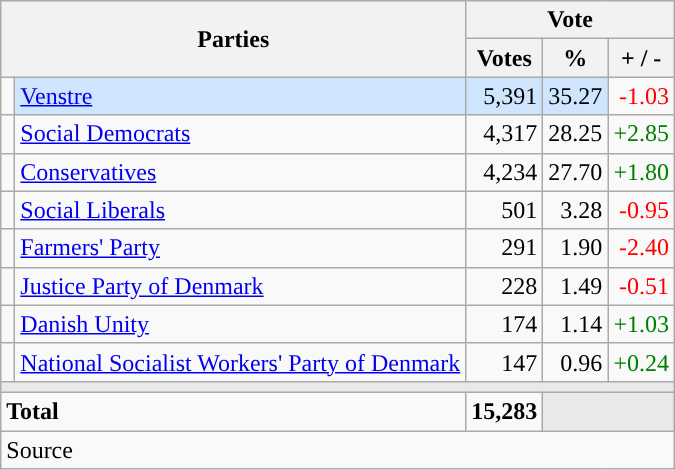<table class="wikitable" style="text-align:right;">
<tr>
<th style="text-align:centre;" rowspan="2" colspan="2" width="225">Parties</th>
<th colspan="3">Vote</th>
</tr>
<tr>
<th width="15">Votes</th>
<th width="15">%</th>
<th width="15">+ / -</th>
</tr>
<tr>
<td width="2" style="color:inherit;background:"></td>
<td bgcolor=#cfe5fe  align="left"><a href='#'>Venstre</a></td>
<td bgcolor=#cfe5fe>5,391</td>
<td bgcolor=#cfe5fe>35.27</td>
<td style=color:red;>-1.03</td>
</tr>
<tr>
<td width="2" style="color:inherit;background:"></td>
<td align="left"><a href='#'>Social Democrats</a></td>
<td>4,317</td>
<td>28.25</td>
<td style=color:green;>+2.85</td>
</tr>
<tr>
<td width="2" style="color:inherit;background:"></td>
<td align="left"><a href='#'>Conservatives</a></td>
<td>4,234</td>
<td>27.70</td>
<td style=color:green;>+1.80</td>
</tr>
<tr>
<td width="2" style="color:inherit;background:"></td>
<td align="left"><a href='#'>Social Liberals</a></td>
<td>501</td>
<td>3.28</td>
<td style=color:red;>-0.95</td>
</tr>
<tr>
<td width="2" style="color:inherit;background:"></td>
<td align="left"><a href='#'>Farmers' Party</a></td>
<td>291</td>
<td>1.90</td>
<td style=color:red;>-2.40</td>
</tr>
<tr>
<td width="2" style="color:inherit;background:"></td>
<td align="left"><a href='#'>Justice Party of Denmark</a></td>
<td>228</td>
<td>1.49</td>
<td style=color:red;>-0.51</td>
</tr>
<tr>
<td width="2" style="color:inherit;background:"></td>
<td align="left"><a href='#'>Danish Unity</a></td>
<td>174</td>
<td>1.14</td>
<td style=color:green;>+1.03</td>
</tr>
<tr>
<td width="2" style="color:inherit;background:"></td>
<td align="left"><a href='#'>National Socialist Workers' Party of Denmark</a></td>
<td>147</td>
<td>0.96</td>
<td style=color:green;>+0.24</td>
</tr>
<tr>
<td colspan="7" bgcolor="#E9E9E9"></td>
</tr>
<tr>
<td align="left" colspan="2"><strong>Total</strong></td>
<td><strong>15,283</strong></td>
<td bgcolor="#E9E9E9" colspan="2"></td>
</tr>
<tr>
<td align="left" colspan="6">Source</td>
</tr>
</table>
